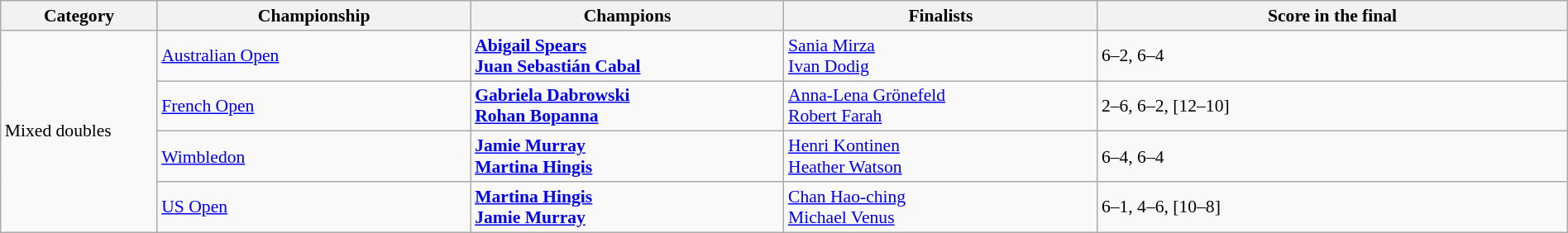<table class="wikitable" style="font-size:90%;" width=100%>
<tr>
<th style="width: 10%;">Category</th>
<th style="width: 20%;">Championship</th>
<th style="width: 20%;">Champions</th>
<th style="width: 20%;">Finalists</th>
<th style="width: 30%;">Score in the final</th>
</tr>
<tr>
<td rowspan="4">Mixed doubles</td>
<td><a href='#'>Australian Open</a></td>
<td> <strong><a href='#'>Abigail Spears</a></strong> <br> <strong><a href='#'>Juan Sebastián Cabal</a></strong></td>
<td> <a href='#'>Sania Mirza</a> <br> <a href='#'>Ivan Dodig</a></td>
<td>6–2, 6–4</td>
</tr>
<tr>
<td><a href='#'>French Open</a></td>
<td> <strong><a href='#'>Gabriela Dabrowski</a></strong> <br> <strong><a href='#'>Rohan Bopanna</a></strong></td>
<td> <a href='#'>Anna-Lena Grönefeld</a><br> <a href='#'>Robert Farah</a></td>
<td>2–6, 6–2, [12–10]</td>
</tr>
<tr>
<td><a href='#'>Wimbledon</a></td>
<td> <strong><a href='#'>Jamie Murray</a></strong> <br>  <strong><a href='#'>Martina Hingis</a></strong></td>
<td> <a href='#'>Henri Kontinen</a><br>  <a href='#'>Heather Watson</a></td>
<td>6–4, 6–4</td>
</tr>
<tr>
<td><a href='#'>US Open</a></td>
<td> <strong><a href='#'>Martina Hingis</a></strong> <br>  <strong><a href='#'>Jamie Murray</a></strong></td>
<td> <a href='#'>Chan Hao-ching</a> <br>  <a href='#'>Michael Venus</a></td>
<td>6–1, 4–6, [10–8]</td>
</tr>
</table>
